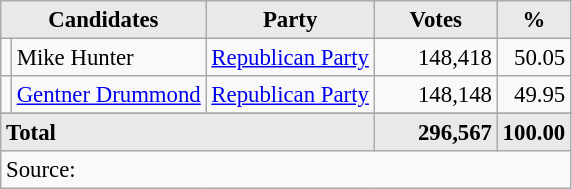<table class=wikitable style="font-size:95%; text-align:right;">
<tr>
<th style="background:#e9e9e9; text-align:center;" colspan="2">Candidates</th>
<th style="background:#e9e9e9; text-align:center;">Party</th>
<th style="background:#e9e9e9; text-align:center;">Votes</th>
<th style="background:#e9e9e9; text-align:center;">%</th>
</tr>
<tr>
<td></td>
<td align=left>Mike Hunter</td>
<td align=center><a href='#'>Republican Party</a></td>
<td>148,418</td>
<td>50.05</td>
</tr>
<tr>
<td></td>
<td align=left><a href='#'>Gentner Drummond</a></td>
<td align=center><a href='#'>Republican Party</a></td>
<td>148,148</td>
<td>49.95</td>
</tr>
<tr>
</tr>
<tr style="background:#e9e9e9;">
<td colspan="3" style="text-align:left; "><strong>Total</strong></td>
<td style="text-align:right; width:75px; "><strong>296,567</strong></td>
<td style="text-align:right; width:30px; "><strong>100.00</strong></td>
</tr>
<tr>
<td style="text-align:left;" colspan="6">Source: </td>
</tr>
</table>
